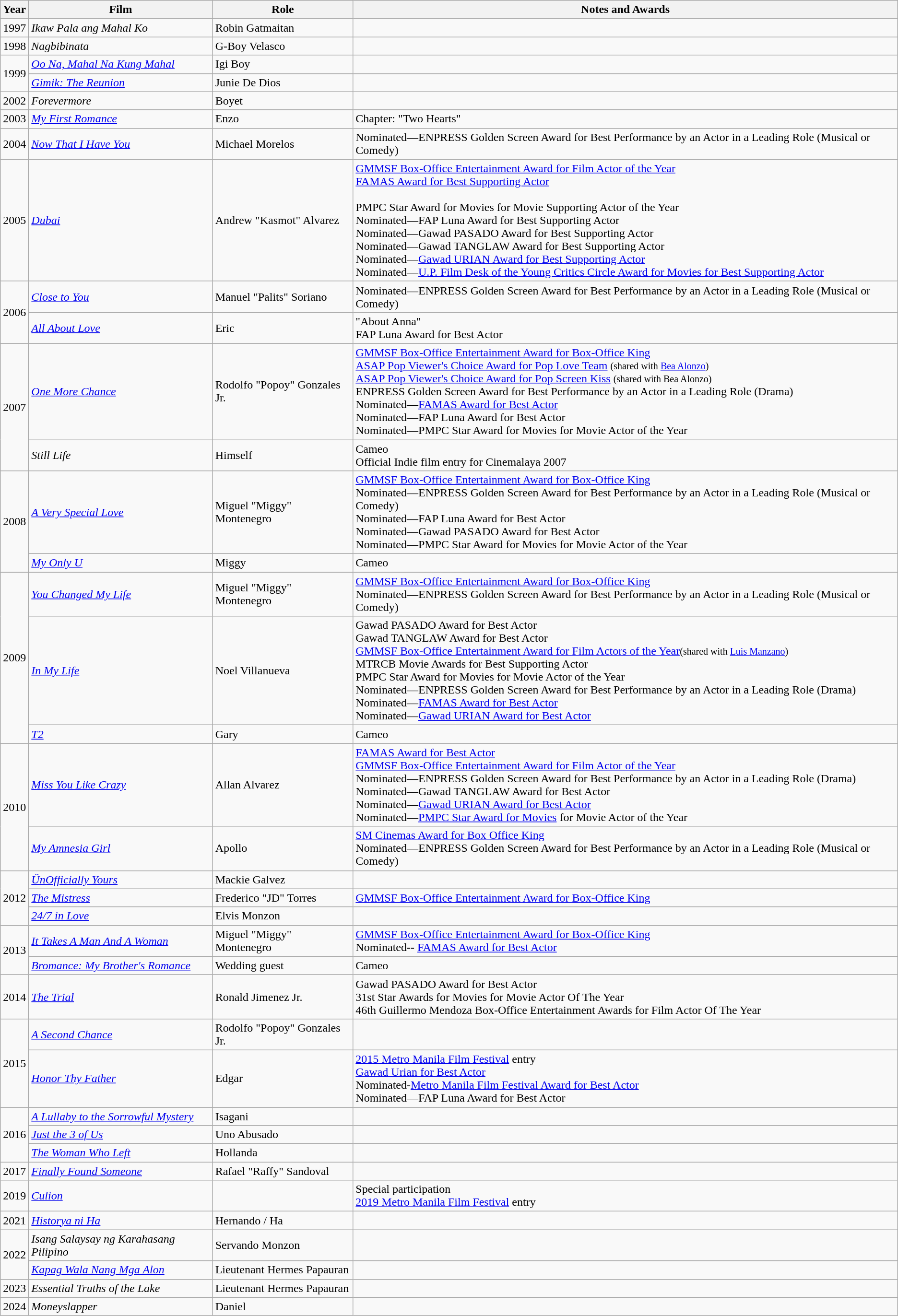<table class="wikitable sortable">
<tr>
<th>Year</th>
<th>Film</th>
<th>Role</th>
<th class="unsortable">Notes and Awards</th>
</tr>
<tr>
<td>1997</td>
<td><em>Ikaw Pala ang Mahal Ko</em></td>
<td>Robin Gatmaitan</td>
<td></td>
</tr>
<tr>
<td>1998</td>
<td><em>Nagbibinata</em></td>
<td>G-Boy Velasco</td>
<td></td>
</tr>
<tr>
<td rowspan=2>1999</td>
<td><em><a href='#'>Oo Na, Mahal Na Kung Mahal</a></em></td>
<td>Igi Boy</td>
<td></td>
</tr>
<tr>
<td><em><a href='#'>Gimik: The Reunion</a></em></td>
<td>Junie De Dios</td>
<td></td>
</tr>
<tr>
<td>2002</td>
<td><em>Forevermore</em></td>
<td>Boyet</td>
<td></td>
</tr>
<tr>
<td>2003</td>
<td><em><a href='#'>My First Romance</a></em></td>
<td>Enzo</td>
<td>Chapter: "Two Hearts"</td>
</tr>
<tr>
<td>2004</td>
<td><em><a href='#'>Now That I Have You</a></em></td>
<td>Michael Morelos</td>
<td>Nominated—ENPRESS Golden Screen Award for Best Performance by an Actor in a Leading Role (Musical or Comedy)</td>
</tr>
<tr>
<td>2005</td>
<td><em><a href='#'>Dubai</a></em></td>
<td>Andrew "Kasmot" Alvarez</td>
<td><a href='#'>GMMSF Box-Office Entertainment Award for Film Actor of the Year</a><br><a href='#'>FAMAS Award for Best Supporting Actor</a><br><br>PMPC Star Award for Movies for Movie Supporting Actor of the Year<br>Nominated—FAP Luna Award for Best Supporting Actor<br>Nominated—Gawad PASADO Award for Best Supporting Actor<br>Nominated—Gawad TANGLAW Award for Best Supporting Actor<br>Nominated—<a href='#'>Gawad URIAN Award for Best Supporting Actor</a><br>Nominated—<a href='#'>U.P. Film Desk of the Young Critics Circle Award for Movies for Best Supporting Actor</a></td>
</tr>
<tr>
<td rowspan=2>2006</td>
<td><em><a href='#'>Close to You</a></em></td>
<td>Manuel "Palits" Soriano</td>
<td>Nominated—ENPRESS Golden Screen Award for Best Performance by an Actor in a Leading Role (Musical or Comedy)</td>
</tr>
<tr>
<td><em><a href='#'>All About Love</a></em></td>
<td>Eric</td>
<td>"About Anna"<br>FAP Luna Award for Best Actor</td>
</tr>
<tr>
<td rowspan=2>2007</td>
<td><em><a href='#'>One More Chance</a></em></td>
<td>Rodolfo "Popoy" Gonzales Jr.</td>
<td><a href='#'>GMMSF Box-Office Entertainment Award for Box-Office King</a><br><a href='#'>ASAP Pop Viewer's Choice Award for Pop Love Team</a> <small>(shared with <a href='#'>Bea Alonzo</a>)</small><br><a href='#'>ASAP Pop Viewer's Choice Award for Pop Screen Kiss</a> <small>(shared with Bea Alonzo)</small><br>ENPRESS Golden Screen Award for Best Performance by an Actor in a Leading Role (Drama)<br>Nominated—<a href='#'>FAMAS Award for Best Actor</a><br>Nominated—FAP Luna Award for Best Actor<br>Nominated—PMPC Star Award for Movies for Movie Actor of the Year</td>
</tr>
<tr>
<td><em>Still Life</em></td>
<td>Himself</td>
<td>Cameo<br>Official Indie film entry for Cinemalaya 2007</td>
</tr>
<tr>
<td rowspan=2>2008</td>
<td><em><a href='#'>A Very Special Love</a></em></td>
<td>Miguel "Miggy" Montenegro</td>
<td><a href='#'>GMMSF Box-Office Entertainment Award for Box-Office King</a><br>Nominated—ENPRESS Golden Screen Award for Best Performance by an Actor in a Leading Role (Musical or Comedy)<br>Nominated—FAP Luna Award for Best Actor<br>Nominated—Gawad PASADO Award for Best Actor<br>Nominated—PMPC Star Award for Movies for Movie Actor of the Year</td>
</tr>
<tr>
<td><em><a href='#'>My Only U</a></em></td>
<td>Miggy</td>
<td>Cameo</td>
</tr>
<tr>
<td rowspan=3>2009</td>
<td><em><a href='#'>You Changed My Life</a></em></td>
<td>Miguel "Miggy" Montenegro</td>
<td><a href='#'>GMMSF Box-Office Entertainment Award for Box-Office King</a><br>Nominated—ENPRESS Golden Screen Award for Best Performance by an Actor in a Leading Role (Musical or Comedy)</td>
</tr>
<tr>
<td><em><a href='#'>In My Life</a></em></td>
<td>Noel Villanueva</td>
<td>Gawad PASADO Award for Best Actor <br> Gawad TANGLAW Award for Best Actor <br> <a href='#'>GMMSF Box-Office Entertainment Award for Film Actors of the Year</a><small>(shared with <a href='#'>Luis Manzano</a>)</small><br>MTRCB Movie Awards for Best Supporting Actor<br>PMPC Star Award for Movies for Movie Actor of the Year<br>Nominated—ENPRESS Golden Screen Award for Best Performance by an Actor in a Leading Role (Drama)<br>Nominated—<a href='#'>FAMAS Award for Best Actor</a><br>Nominated—<a href='#'>Gawad URIAN Award for Best Actor</a></td>
</tr>
<tr>
<td><em><a href='#'>T2</a></em></td>
<td>Gary</td>
<td>Cameo</td>
</tr>
<tr>
<td rowspan=2>2010</td>
<td><em><a href='#'>Miss You Like Crazy</a></em></td>
<td>Allan Alvarez</td>
<td><a href='#'>FAMAS Award for Best Actor</a><br><a href='#'>GMMSF Box-Office Entertainment Award for Film Actor of the Year</a><br>Nominated—ENPRESS Golden Screen Award for Best Performance by an Actor in a Leading Role (Drama)<br>Nominated—Gawad TANGLAW Award for Best Actor<br>Nominated—<a href='#'>Gawad URIAN Award for Best Actor</a><br>Nominated—<a href='#'>PMPC Star Award for Movies</a> for Movie Actor of the Year</td>
</tr>
<tr>
<td><em><a href='#'>My Amnesia Girl</a></em></td>
<td>Apollo</td>
<td><a href='#'>SM Cinemas Award for Box Office King</a><br>Nominated—ENPRESS Golden Screen Award for Best Performance by an Actor in a Leading Role (Musical or Comedy)</td>
</tr>
<tr>
<td rowspan=3>2012</td>
<td><em><a href='#'>ÜnOfficially Yours</a></em></td>
<td>Mackie Galvez</td>
<td></td>
</tr>
<tr>
<td><em><a href='#'>The Mistress</a></em></td>
<td>Frederico "JD" Torres</td>
<td><a href='#'>GMMSF Box-Office Entertainment Award for Box-Office King</a></td>
</tr>
<tr>
<td><em><a href='#'>24/7 in Love</a></em></td>
<td>Elvis Monzon</td>
<td></td>
</tr>
<tr>
<td rowspan=2>2013</td>
<td><em><a href='#'>It Takes A Man And A Woman</a></em></td>
<td>Miguel "Miggy" Montenegro</td>
<td><a href='#'>GMMSF Box-Office Entertainment Award for Box-Office King</a><br> Nominated-- <a href='#'>FAMAS Award for Best Actor</a></td>
</tr>
<tr>
<td><em><a href='#'>Bromance: My Brother's Romance</a></em></td>
<td>Wedding guest</td>
<td>Cameo</td>
</tr>
<tr>
<td rowspan=1>2014</td>
<td><em><a href='#'>The Trial</a></em></td>
<td>Ronald Jimenez Jr.</td>
<td>Gawad PASADO Award for Best Actor <br> 31st Star Awards for Movies for Movie Actor Of The Year <br>46th Guillermo Mendoza Box-Office Entertainment Awards for Film Actor Of The Year</td>
</tr>
<tr>
<td rowspan=2>2015</td>
<td><em><a href='#'>A Second Chance</a></em></td>
<td>Rodolfo "Popoy" Gonzales Jr.</td>
<td></td>
</tr>
<tr>
<td><em><a href='#'>Honor Thy Father</a></em></td>
<td>Edgar</td>
<td><a href='#'>2015 Metro Manila Film Festival</a> entry <br> <a href='#'>Gawad Urian for Best Actor</a> <br> Nominated-<a href='#'>Metro Manila Film Festival Award for Best Actor</a> <br> Nominated—FAP Luna Award for Best Actor</td>
</tr>
<tr>
<td rowspan=3>2016</td>
<td><em><a href='#'>A Lullaby to the Sorrowful Mystery</a></em></td>
<td>Isagani</td>
<td></td>
</tr>
<tr>
<td><em><a href='#'>Just the 3 of Us</a></em></td>
<td>Uno Abusado</td>
<td></td>
</tr>
<tr>
<td><em><a href='#'>The Woman Who Left</a></em></td>
<td>Hollanda</td>
<td></td>
</tr>
<tr>
<td>2017</td>
<td><em><a href='#'>Finally Found Someone</a></em></td>
<td>Rafael "Raffy" Sandoval</td>
<td></td>
</tr>
<tr>
<td>2019</td>
<td><em><a href='#'>Culion</a></em></td>
<td></td>
<td>Special participation<br><a href='#'>2019 Metro Manila Film Festival</a> entry</td>
</tr>
<tr>
<td>2021</td>
<td><em><a href='#'>Historya ni Ha</a></em></td>
<td>Hernando / Ha</td>
<td></td>
</tr>
<tr>
<td rowspan="2">2022</td>
<td><em>Isang Salaysay ng Karahasang Pilipino</em></td>
<td>Servando Monzon</td>
<td></td>
</tr>
<tr>
<td><em><a href='#'>Kapag Wala Nang Mga Alon</a></em></td>
<td>Lieutenant Hermes Papauran</td>
<td></td>
</tr>
<tr>
<td>2023</td>
<td><em>Essential Truths of the Lake</em></td>
<td>Lieutenant Hermes Papauran</td>
<td></td>
</tr>
<tr>
<td>2024</td>
<td><em>Moneyslapper</em></td>
<td>Daniel</td>
<td></td>
</tr>
</table>
